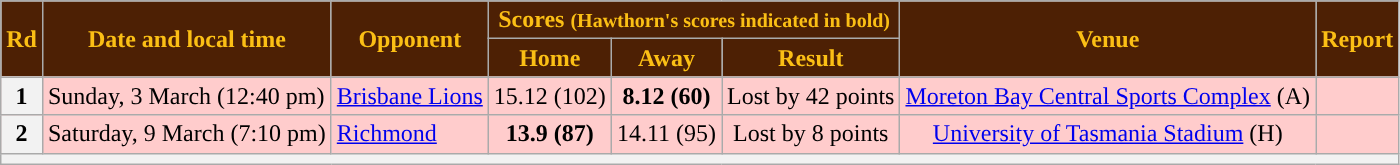<table class="wikitable" style="text-align:center">
<tr>
<th rowspan="2" style="background: #4D2004; color: #FBBF15">Rd</th>
<th rowspan="2" style="background: #4D2004; color: #FBBF15">Date and local time</th>
<th rowspan="2" style="background: #4D2004; color: #FBBF15">Opponent</th>
<th colspan="3" style="background: #4D2004; color: #FBBF15">Scores <small>(Hawthorn's scores indicated in bold)</small></th>
<th rowspan="2" style="background: #4D2004; color: #FBBF15">Venue</th>
<th rowspan="2" style="background: #4D2004; color: #FBBF15">Report</th>
</tr>
<tr>
<th style="background: #4D2004; color: #FBBF15">Home</th>
<th style="background: #4D2004; color: #FBBF15">Away</th>
<th style="background: #4D2004; color: #FBBF15">Result</th>
</tr>
<tr style="background:#fcc">
<th>1</th>
<td align=left>Sunday, 3 March (12:40 pm)</td>
<td align=left><a href='#'>Brisbane Lions</a></td>
<td>15.12 (102)</td>
<td><strong>8.12 (60)</strong></td>
<td>Lost by 42 points</td>
<td><a href='#'>Moreton Bay Central Sports Complex</a> (A)</td>
<td></td>
</tr>
<tr style="background:#fcc">
<th>2</th>
<td align=left>Saturday, 9 March (7:10 pm)</td>
<td align=left><a href='#'>Richmond</a></td>
<td><strong>13.9 (87)</strong></td>
<td>14.11 (95)</td>
<td>Lost by 8 points</td>
<td><a href='#'>University of Tasmania Stadium</a> (H)</td>
<td></td>
</tr>
<tr>
<th colspan="8"></th>
</tr>
</table>
